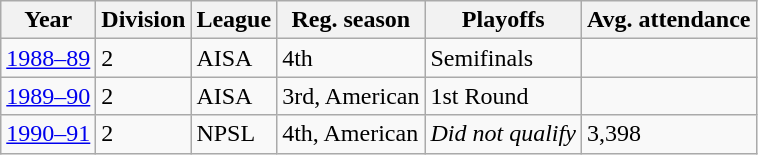<table class="wikitable">
<tr>
<th>Year</th>
<th>Division</th>
<th>League</th>
<th>Reg. season</th>
<th>Playoffs</th>
<th>Avg. attendance</th>
</tr>
<tr>
<td><a href='#'>1988–89</a></td>
<td>2</td>
<td>AISA</td>
<td>4th</td>
<td>Semifinals</td>
<td></td>
</tr>
<tr>
<td><a href='#'>1989–90</a></td>
<td>2</td>
<td>AISA</td>
<td>3rd, American</td>
<td>1st Round</td>
<td></td>
</tr>
<tr>
<td><a href='#'>1990–91</a></td>
<td>2</td>
<td>NPSL</td>
<td>4th, American</td>
<td><em>Did not qualify</em></td>
<td>3,398</td>
</tr>
</table>
